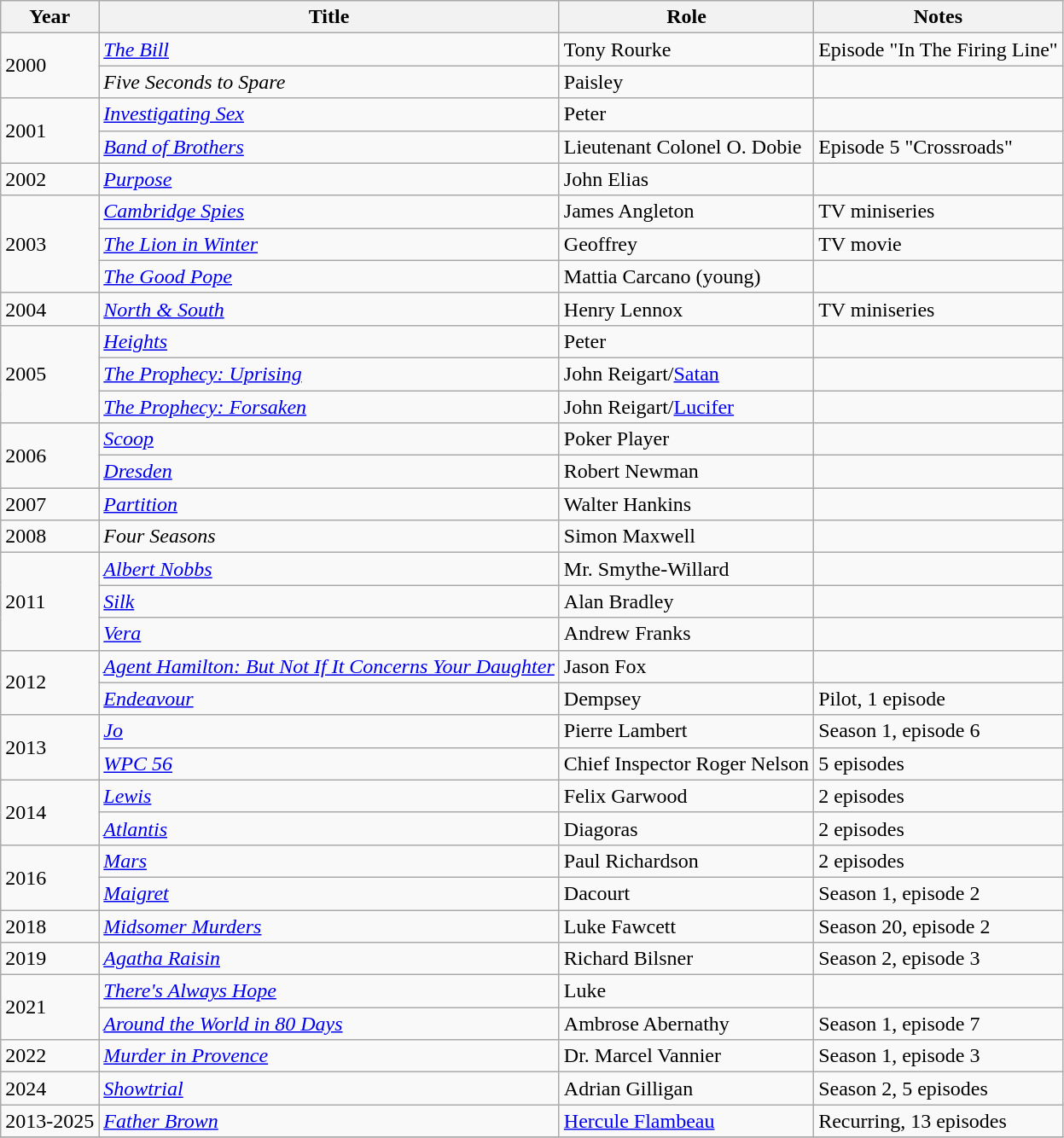<table class="wikitable">
<tr>
<th>Year</th>
<th>Title</th>
<th>Role</th>
<th>Notes</th>
</tr>
<tr>
<td rowspan="2">2000</td>
<td><em><a href='#'>The Bill</a></em></td>
<td>Tony Rourke</td>
<td>Episode "In The Firing Line"</td>
</tr>
<tr>
<td><em>Five Seconds to Spare</em></td>
<td>Paisley</td>
<td></td>
</tr>
<tr>
<td rowspan="2">2001</td>
<td><em><a href='#'>Investigating Sex</a></em></td>
<td>Peter</td>
<td></td>
</tr>
<tr>
<td><em><a href='#'>Band of Brothers</a></em></td>
<td>Lieutenant Colonel O. Dobie</td>
<td>Episode 5 "Crossroads"</td>
</tr>
<tr>
<td>2002</td>
<td><em><a href='#'>Purpose</a></em></td>
<td>John Elias</td>
<td></td>
</tr>
<tr>
<td rowspan="3">2003</td>
<td><em><a href='#'>Cambridge Spies</a></em></td>
<td>James Angleton</td>
<td>TV miniseries</td>
</tr>
<tr>
<td><em><a href='#'>The Lion in Winter</a></em></td>
<td>Geoffrey</td>
<td>TV movie</td>
</tr>
<tr>
<td><em><a href='#'>The Good Pope</a></em></td>
<td>Mattia Carcano (young)</td>
<td></td>
</tr>
<tr>
<td>2004</td>
<td><em><a href='#'>North & South</a></em></td>
<td>Henry Lennox</td>
<td>TV miniseries</td>
</tr>
<tr>
<td rowspan="3">2005</td>
<td><em><a href='#'>Heights</a></em></td>
<td>Peter</td>
<td></td>
</tr>
<tr>
<td><em><a href='#'>The Prophecy: Uprising</a></em></td>
<td>John Reigart/<a href='#'>Satan</a></td>
<td></td>
</tr>
<tr>
<td><em><a href='#'>The Prophecy: Forsaken</a></em></td>
<td>John Reigart/<a href='#'>Lucifer</a></td>
<td></td>
</tr>
<tr>
<td rowspan="2">2006</td>
<td><em><a href='#'>Scoop</a></em></td>
<td>Poker Player</td>
<td></td>
</tr>
<tr>
<td><em><a href='#'>Dresden</a></em></td>
<td>Robert Newman</td>
<td></td>
</tr>
<tr>
<td>2007</td>
<td><em><a href='#'>Partition</a></em></td>
<td>Walter Hankins</td>
<td></td>
</tr>
<tr>
<td>2008</td>
<td><em>Four Seasons</em></td>
<td>Simon Maxwell</td>
<td></td>
</tr>
<tr>
<td rowspan="3">2011</td>
<td><em><a href='#'>Albert Nobbs</a></em></td>
<td>Mr. Smythe-Willard</td>
<td></td>
</tr>
<tr>
<td><em><a href='#'>Silk</a></em></td>
<td>Alan Bradley</td>
<td></td>
</tr>
<tr>
<td><em><a href='#'>Vera</a></em></td>
<td>Andrew Franks</td>
<td></td>
</tr>
<tr>
<td rowspan="2">2012</td>
<td><em><a href='#'>Agent Hamilton: But Not If It Concerns Your Daughter</a></em></td>
<td>Jason Fox</td>
<td></td>
</tr>
<tr>
<td><em><a href='#'>Endeavour</a></em></td>
<td>Dempsey</td>
<td>Pilot, 1 episode</td>
</tr>
<tr>
<td rowspan="2">2013</td>
<td><em><a href='#'>Jo</a></em></td>
<td>Pierre Lambert</td>
<td>Season 1, episode 6</td>
</tr>
<tr>
<td><em><a href='#'>WPC 56</a></em></td>
<td>Chief Inspector Roger Nelson</td>
<td>5 episodes</td>
</tr>
<tr>
<td rowspan="2">2014</td>
<td><em><a href='#'>Lewis</a></em></td>
<td>Felix Garwood</td>
<td>2 episodes</td>
</tr>
<tr>
<td><em><a href='#'>Atlantis</a></em></td>
<td>Diagoras</td>
<td>2 episodes</td>
</tr>
<tr>
<td rowspan="2">2016</td>
<td><em><a href='#'>Mars</a></em></td>
<td>Paul Richardson</td>
<td>2 episodes</td>
</tr>
<tr>
<td><em><a href='#'>Maigret</a></em></td>
<td>Dacourt</td>
<td>Season 1, episode 2</td>
</tr>
<tr>
<td>2018</td>
<td><em><a href='#'>Midsomer Murders</a></em></td>
<td>Luke Fawcett</td>
<td>Season 20, episode 2</td>
</tr>
<tr>
<td>2019</td>
<td><em><a href='#'>Agatha Raisin</a></em></td>
<td>Richard Bilsner</td>
<td>Season 2, episode 3</td>
</tr>
<tr>
<td rowspan="2">2021</td>
<td><em><a href='#'>There's Always Hope</a></em></td>
<td>Luke</td>
<td></td>
</tr>
<tr>
<td><em><a href='#'>Around the World in 80 Days</a></em></td>
<td>Ambrose Abernathy</td>
<td>Season 1, episode 7</td>
</tr>
<tr>
<td>2022</td>
<td><em><a href='#'>Murder in Provence</a></em></td>
<td>Dr. Marcel Vannier</td>
<td>Season 1, episode 3</td>
</tr>
<tr>
<td>2024</td>
<td><em><a href='#'>Showtrial</a></em></td>
<td>Adrian Gilligan</td>
<td>Season 2, 5 episodes</td>
</tr>
<tr>
<td>2013-2025</td>
<td><em><a href='#'>Father Brown</a></em></td>
<td><a href='#'>Hercule Flambeau</a></td>
<td>Recurring, 13 episodes</td>
</tr>
<tr>
</tr>
</table>
